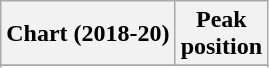<table class="wikitable sortable plainrowheaders" style="text-align:center">
<tr>
<th scope="col">Chart (2018-20)</th>
<th scope="col">Peak<br> position</th>
</tr>
<tr>
</tr>
<tr>
</tr>
<tr>
</tr>
</table>
